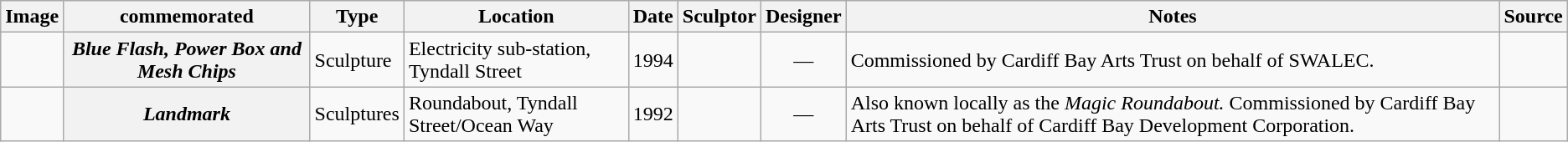<table class="wikitable sortable">
<tr>
<th class="unsortable">Image</th>
<th> commemorated</th>
<th>Type</th>
<th>Location</th>
<th>Date</th>
<th>Sculptor</th>
<th> Designer</th>
<th>Notes</th>
<th class="unsortable">Source</th>
</tr>
<tr>
<td></td>
<th><em>Blue Flash, Power Box and Mesh Chips</em></th>
<td>Sculpture</td>
<td>Electricity sub-station, Tyndall Street</td>
<td>1994</td>
<td></td>
<td align="center">—</td>
<td>Commissioned by Cardiff Bay Arts Trust on behalf of SWALEC.</td>
<td></td>
</tr>
<tr>
<td></td>
<th><em>Landmark</em></th>
<td>Sculptures</td>
<td>Roundabout, Tyndall Street/Ocean Way</td>
<td>1992</td>
<td></td>
<td align="center">—</td>
<td>Also known locally as the <em>Magic Roundabout.</em> Commissioned by Cardiff Bay Arts Trust on behalf of Cardiff Bay Development Corporation.</td>
<td></td>
</tr>
</table>
